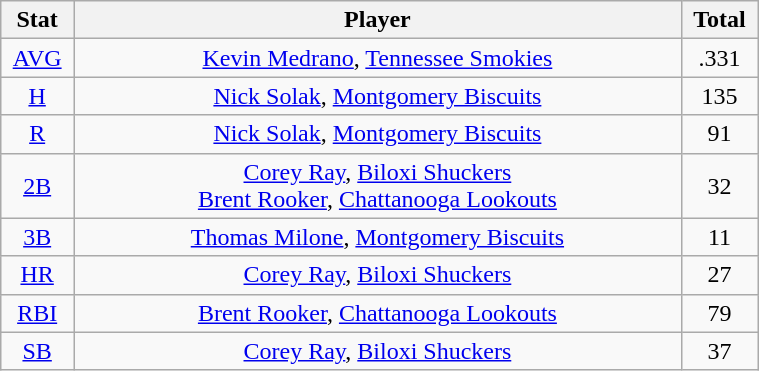<table class="wikitable" width="40%" style="text-align:center;">
<tr>
<th width="5%">Stat</th>
<th width="60%">Player</th>
<th width="5%">Total</th>
</tr>
<tr>
<td><a href='#'>AVG</a></td>
<td><a href='#'>Kevin Medrano</a>, <a href='#'>Tennessee Smokies</a></td>
<td>.331</td>
</tr>
<tr>
<td><a href='#'>H</a></td>
<td><a href='#'>Nick Solak</a>, <a href='#'>Montgomery Biscuits</a></td>
<td>135</td>
</tr>
<tr>
<td><a href='#'>R</a></td>
<td><a href='#'>Nick Solak</a>, <a href='#'>Montgomery Biscuits</a></td>
<td>91</td>
</tr>
<tr>
<td><a href='#'>2B</a></td>
<td><a href='#'>Corey Ray</a>, <a href='#'>Biloxi Shuckers</a> <br> <a href='#'>Brent Rooker</a>, <a href='#'>Chattanooga Lookouts</a></td>
<td>32</td>
</tr>
<tr>
<td><a href='#'>3B</a></td>
<td><a href='#'>Thomas Milone</a>, <a href='#'>Montgomery Biscuits</a></td>
<td>11</td>
</tr>
<tr>
<td><a href='#'>HR</a></td>
<td><a href='#'>Corey Ray</a>, <a href='#'>Biloxi Shuckers</a></td>
<td>27</td>
</tr>
<tr>
<td><a href='#'>RBI</a></td>
<td><a href='#'>Brent Rooker</a>, <a href='#'>Chattanooga Lookouts</a></td>
<td>79</td>
</tr>
<tr>
<td><a href='#'>SB</a></td>
<td><a href='#'>Corey Ray</a>, <a href='#'>Biloxi Shuckers</a></td>
<td>37</td>
</tr>
</table>
